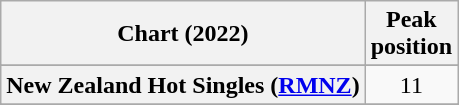<table class="wikitable sortable plainrowheaders" style="text-align:center">
<tr>
<th scope="col">Chart (2022)</th>
<th scope="col">Peak<br>position</th>
</tr>
<tr>
</tr>
<tr>
</tr>
<tr>
<th scope="row">New Zealand Hot Singles (<a href='#'>RMNZ</a>)</th>
<td>11</td>
</tr>
<tr>
</tr>
<tr>
</tr>
<tr>
</tr>
<tr>
</tr>
</table>
